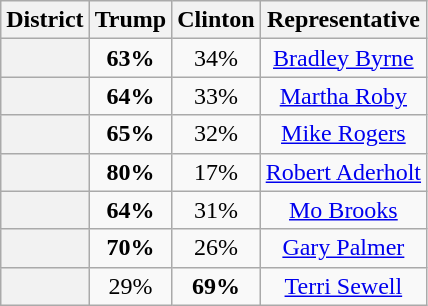<table class=wikitable>
<tr>
<th>District</th>
<th>Trump</th>
<th>Clinton</th>
<th>Representative</th>
</tr>
<tr align=center>
<th></th>
<td><strong>63%</strong></td>
<td>34%</td>
<td><a href='#'>Bradley Byrne</a></td>
</tr>
<tr align=center>
<th></th>
<td><strong>64%</strong></td>
<td>33%</td>
<td><a href='#'>Martha Roby</a></td>
</tr>
<tr align=center>
<th></th>
<td><strong>65%</strong></td>
<td>32%</td>
<td><a href='#'>Mike Rogers</a></td>
</tr>
<tr align=center>
<th></th>
<td><strong>80%</strong></td>
<td>17%</td>
<td><a href='#'>Robert Aderholt</a></td>
</tr>
<tr align=center>
<th></th>
<td><strong>64%</strong></td>
<td>31%</td>
<td><a href='#'>Mo Brooks</a></td>
</tr>
<tr align=center>
<th></th>
<td><strong>70%</strong></td>
<td>26%</td>
<td><a href='#'>Gary Palmer</a></td>
</tr>
<tr align=center>
<th></th>
<td>29%</td>
<td><strong>69%</strong></td>
<td><a href='#'>Terri Sewell</a></td>
</tr>
</table>
